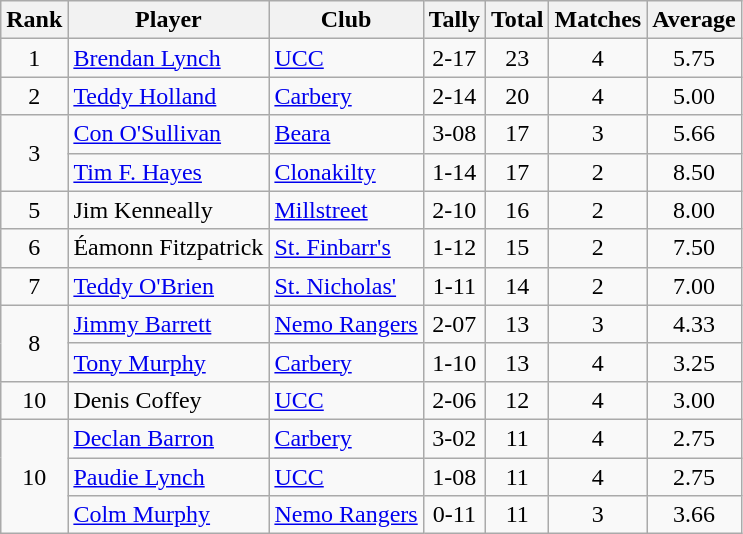<table class="wikitable">
<tr>
<th>Rank</th>
<th>Player</th>
<th>Club</th>
<th>Tally</th>
<th>Total</th>
<th>Matches</th>
<th>Average</th>
</tr>
<tr>
<td rowspan=1 align=center>1</td>
<td><a href='#'>Brendan Lynch</a></td>
<td><a href='#'>UCC</a></td>
<td align=center>2-17</td>
<td align=center>23</td>
<td align=center>4</td>
<td align=center>5.75</td>
</tr>
<tr>
<td rowspan=1 align=center>2</td>
<td><a href='#'>Teddy Holland</a></td>
<td><a href='#'>Carbery</a></td>
<td align=center>2-14</td>
<td align=center>20</td>
<td align=center>4</td>
<td align=center>5.00</td>
</tr>
<tr>
<td rowspan=2 align=center>3</td>
<td><a href='#'>Con O'Sullivan</a></td>
<td><a href='#'>Beara</a></td>
<td align=center>3-08</td>
<td align=center>17</td>
<td align=center>3</td>
<td align=center>5.66</td>
</tr>
<tr>
<td><a href='#'>Tim F. Hayes</a></td>
<td><a href='#'>Clonakilty</a></td>
<td align=center>1-14</td>
<td align=center>17</td>
<td align=center>2</td>
<td align=center>8.50</td>
</tr>
<tr>
<td rowspan=1 align=center>5</td>
<td>Jim Kenneally</td>
<td><a href='#'>Millstreet</a></td>
<td align=center>2-10</td>
<td align=center>16</td>
<td align=center>2</td>
<td align=center>8.00</td>
</tr>
<tr>
<td rowspan=1 align=center>6</td>
<td>Éamonn Fitzpatrick</td>
<td><a href='#'>St. Finbarr's</a></td>
<td align=center>1-12</td>
<td align=center>15</td>
<td align=center>2</td>
<td align=center>7.50</td>
</tr>
<tr>
<td rowspan=1 align=center>7</td>
<td><a href='#'>Teddy O'Brien</a></td>
<td><a href='#'>St. Nicholas'</a></td>
<td align=center>1-11</td>
<td align=center>14</td>
<td align=center>2</td>
<td align=center>7.00</td>
</tr>
<tr>
<td rowspan=2 align=center>8</td>
<td><a href='#'>Jimmy Barrett</a></td>
<td><a href='#'>Nemo Rangers</a></td>
<td align=center>2-07</td>
<td align=center>13</td>
<td align=center>3</td>
<td align=center>4.33</td>
</tr>
<tr>
<td><a href='#'>Tony Murphy</a></td>
<td><a href='#'>Carbery</a></td>
<td align=center>1-10</td>
<td align=center>13</td>
<td align=center>4</td>
<td align=center>3.25</td>
</tr>
<tr>
<td rowspan=1 align=center>10</td>
<td>Denis Coffey</td>
<td><a href='#'>UCC</a></td>
<td align=center>2-06</td>
<td align=center>12</td>
<td align=center>4</td>
<td align=center>3.00</td>
</tr>
<tr>
<td rowspan=3 align=center>10</td>
<td><a href='#'>Declan Barron</a></td>
<td><a href='#'>Carbery</a></td>
<td align=center>3-02</td>
<td align=center>11</td>
<td align=center>4</td>
<td align=center>2.75</td>
</tr>
<tr>
<td><a href='#'>Paudie Lynch</a></td>
<td><a href='#'>UCC</a></td>
<td align=center>1-08</td>
<td align=center>11</td>
<td align=center>4</td>
<td align=center>2.75</td>
</tr>
<tr>
<td><a href='#'>Colm Murphy</a></td>
<td><a href='#'>Nemo Rangers</a></td>
<td align=center>0-11</td>
<td align=center>11</td>
<td align=center>3</td>
<td align=center>3.66</td>
</tr>
</table>
